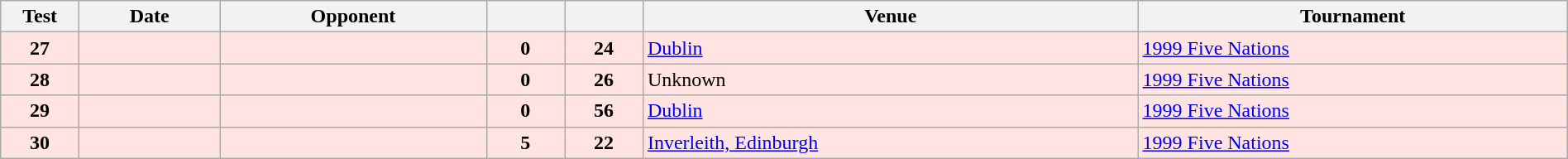<table class="wikitable sortable" style="width:100%">
<tr>
<th style="width:5%">Test</th>
<th style="width:9%">Date</th>
<th style="width:17%">Opponent</th>
<th style="width:5%"></th>
<th style="width:5%"></th>
<th>Venue</th>
<th>Tournament</th>
</tr>
<tr bgcolor="FFE4E1">
<td align="center"><strong>27</strong></td>
<td></td>
<td></td>
<td align="center"><strong>0</strong></td>
<td align="center"><strong>24</strong></td>
<td><a href='#'>Dublin</a></td>
<td><a href='#'>1999 Five Nations</a></td>
</tr>
<tr bgcolor="FFE4E1">
<td align="center"><strong>28</strong></td>
<td></td>
<td></td>
<td align="center"><strong>0</strong></td>
<td align="center"><strong>26</strong></td>
<td>Unknown</td>
<td><a href='#'>1999 Five Nations</a></td>
</tr>
<tr bgcolor="FFE4E1">
<td align="center"><strong>29</strong></td>
<td></td>
<td></td>
<td align="center"><strong>0</strong></td>
<td align="center"><strong>56</strong></td>
<td><a href='#'>Dublin</a></td>
<td><a href='#'>1999 Five Nations</a></td>
</tr>
<tr bgcolor="FFE4E1">
<td align="center"><strong>30</strong></td>
<td></td>
<td></td>
<td align="center"><strong>5</strong></td>
<td align="center"><strong>22</strong></td>
<td><a href='#'>Inverleith, Edinburgh</a></td>
<td><a href='#'>1999 Five Nations</a></td>
</tr>
</table>
